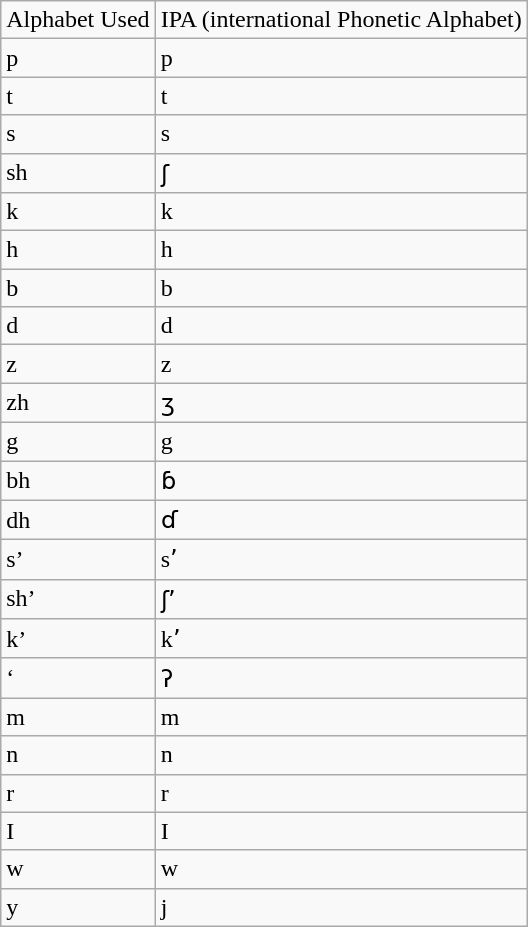<table class="wikitable">
<tr>
<td>Alphabet Used</td>
<td>IPA (international Phonetic Alphabet)</td>
</tr>
<tr>
<td>p</td>
<td>p</td>
</tr>
<tr>
<td>t</td>
<td>t</td>
</tr>
<tr>
<td>s</td>
<td>s</td>
</tr>
<tr>
<td>sh</td>
<td>ʃ</td>
</tr>
<tr>
<td>k</td>
<td>k</td>
</tr>
<tr>
<td>h</td>
<td>h</td>
</tr>
<tr>
<td>b</td>
<td>b</td>
</tr>
<tr>
<td>d</td>
<td>d</td>
</tr>
<tr>
<td>z</td>
<td>z</td>
</tr>
<tr>
<td>zh</td>
<td>ʒ</td>
</tr>
<tr>
<td>g</td>
<td>g</td>
</tr>
<tr>
<td>bh</td>
<td>ɓ</td>
</tr>
<tr>
<td>dh</td>
<td>ɗ</td>
</tr>
<tr>
<td>s’</td>
<td>sʼ</td>
</tr>
<tr>
<td>sh’</td>
<td>ʃʼ</td>
</tr>
<tr>
<td>k’</td>
<td>kʼ</td>
</tr>
<tr>
<td>‘</td>
<td>ʔ</td>
</tr>
<tr>
<td>m</td>
<td>m</td>
</tr>
<tr>
<td>n</td>
<td>n</td>
</tr>
<tr>
<td>r</td>
<td>r</td>
</tr>
<tr>
<td>I</td>
<td>I</td>
</tr>
<tr>
<td>w</td>
<td>w</td>
</tr>
<tr>
<td>y</td>
<td>j</td>
</tr>
</table>
